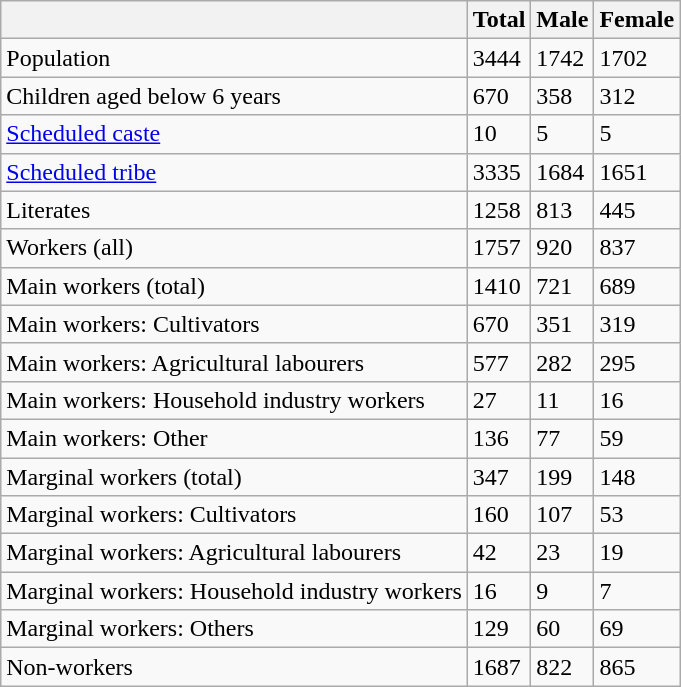<table class="wikitable sortable">
<tr>
<th></th>
<th>Total</th>
<th>Male</th>
<th>Female</th>
</tr>
<tr>
<td>Population</td>
<td>3444</td>
<td>1742</td>
<td>1702</td>
</tr>
<tr>
<td>Children aged below 6 years</td>
<td>670</td>
<td>358</td>
<td>312</td>
</tr>
<tr>
<td><a href='#'>Scheduled caste</a></td>
<td>10</td>
<td>5</td>
<td>5</td>
</tr>
<tr>
<td><a href='#'>Scheduled tribe</a></td>
<td>3335</td>
<td>1684</td>
<td>1651</td>
</tr>
<tr>
<td>Literates</td>
<td>1258</td>
<td>813</td>
<td>445</td>
</tr>
<tr>
<td>Workers (all)</td>
<td>1757</td>
<td>920</td>
<td>837</td>
</tr>
<tr>
<td>Main workers (total)</td>
<td>1410</td>
<td>721</td>
<td>689</td>
</tr>
<tr>
<td>Main workers: Cultivators</td>
<td>670</td>
<td>351</td>
<td>319</td>
</tr>
<tr>
<td>Main workers: Agricultural labourers</td>
<td>577</td>
<td>282</td>
<td>295</td>
</tr>
<tr>
<td>Main workers: Household industry workers</td>
<td>27</td>
<td>11</td>
<td>16</td>
</tr>
<tr>
<td>Main workers: Other</td>
<td>136</td>
<td>77</td>
<td>59</td>
</tr>
<tr>
<td>Marginal workers (total)</td>
<td>347</td>
<td>199</td>
<td>148</td>
</tr>
<tr>
<td>Marginal workers: Cultivators</td>
<td>160</td>
<td>107</td>
<td>53</td>
</tr>
<tr>
<td>Marginal workers: Agricultural labourers</td>
<td>42</td>
<td>23</td>
<td>19</td>
</tr>
<tr>
<td>Marginal workers: Household industry workers</td>
<td>16</td>
<td>9</td>
<td>7</td>
</tr>
<tr>
<td>Marginal workers: Others</td>
<td>129</td>
<td>60</td>
<td>69</td>
</tr>
<tr>
<td>Non-workers</td>
<td>1687</td>
<td>822</td>
<td>865</td>
</tr>
</table>
